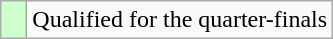<table class="wikitable">
<tr>
<td width=10px bgcolor="#ccffcc"></td>
<td>Qualified for the quarter-finals</td>
</tr>
</table>
